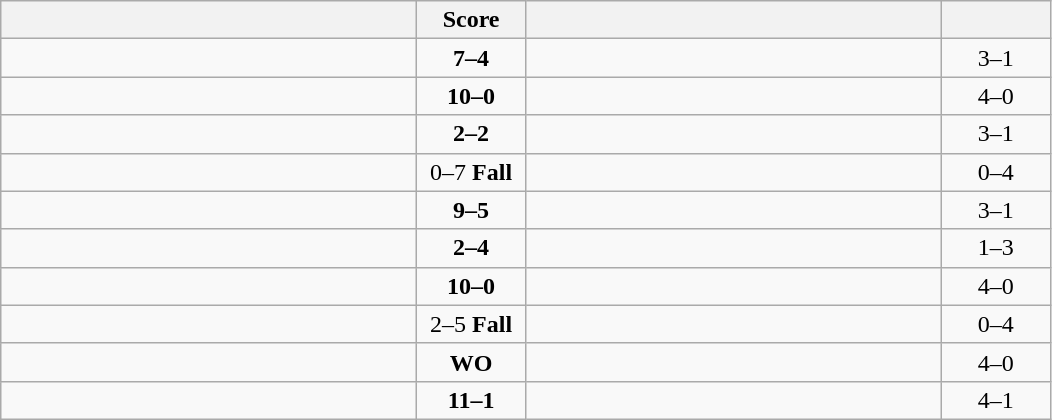<table class="wikitable" style="text-align: center; ">
<tr>
<th align="right" width="270"></th>
<th width="65">Score</th>
<th align="left" width="270"></th>
<th width="65"></th>
</tr>
<tr>
<td align="left"><strong></strong></td>
<td><strong>7–4</strong></td>
<td align="left"></td>
<td>3–1 <strong></strong></td>
</tr>
<tr>
<td align="left"><strong></strong></td>
<td><strong>10–0</strong></td>
<td align="left"></td>
<td>4–0 <strong></strong></td>
</tr>
<tr>
<td align="left"><strong></strong></td>
<td><strong>2–2</strong></td>
<td align="left"></td>
<td>3–1 <strong></strong></td>
</tr>
<tr>
<td align="left"></td>
<td>0–7 <strong>Fall</strong></td>
<td align="left"><strong></strong></td>
<td>0–4 <strong></strong></td>
</tr>
<tr>
<td align="left"><strong></strong></td>
<td><strong>9–5</strong></td>
<td align="left"></td>
<td>3–1 <strong></strong></td>
</tr>
<tr>
<td align="left"></td>
<td><strong>2–4</strong></td>
<td align="left"><strong></strong></td>
<td>1–3 <strong></strong></td>
</tr>
<tr>
<td align="left"><strong></strong></td>
<td><strong>10–0</strong></td>
<td align="left"></td>
<td>4–0 <strong></strong></td>
</tr>
<tr>
<td align="left"></td>
<td>2–5 <strong>Fall</strong></td>
<td align="left"><strong></strong></td>
<td>0–4 <strong></strong></td>
</tr>
<tr>
<td align="left"><strong></strong></td>
<td><strong>WO</strong></td>
<td align="left"></td>
<td>4–0 <strong></strong></td>
</tr>
<tr>
<td align="left"><strong></strong></td>
<td><strong>11–1</strong></td>
<td align="left"></td>
<td>4–1 <strong></strong></td>
</tr>
</table>
